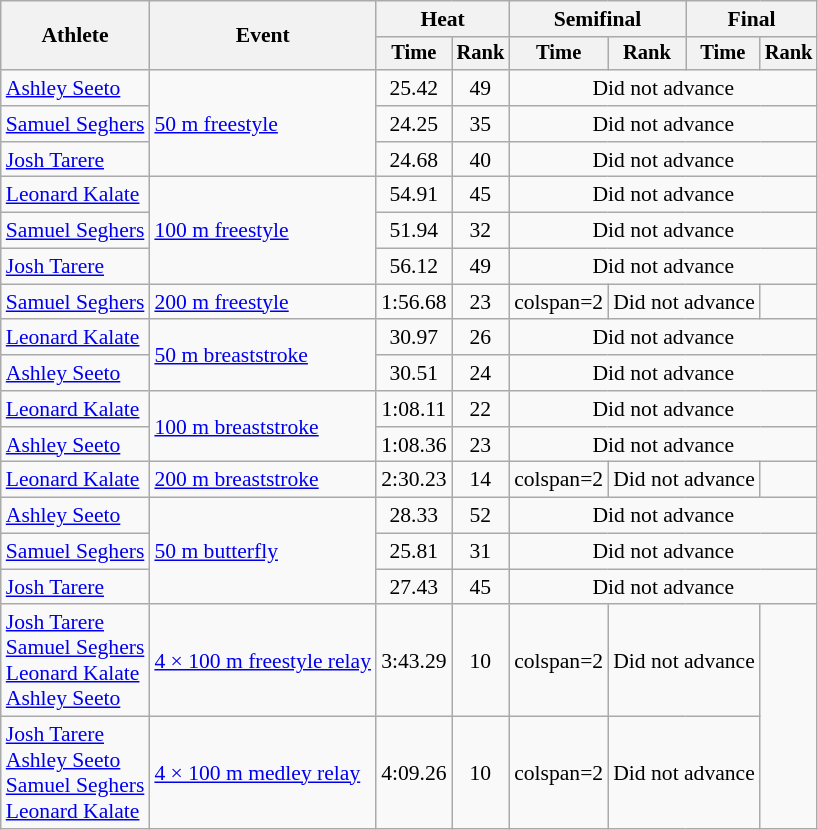<table class=wikitable style=font-size:90%>
<tr>
<th rowspan=2>Athlete</th>
<th rowspan=2>Event</th>
<th colspan=2>Heat</th>
<th colspan=2>Semifinal</th>
<th colspan=2>Final</th>
</tr>
<tr style=font-size:95%>
<th>Time</th>
<th>Rank</th>
<th>Time</th>
<th>Rank</th>
<th>Time</th>
<th>Rank</th>
</tr>
<tr align=center>
<td align=left><a href='#'>Ashley Seeto</a></td>
<td align=left rowspan=3><a href='#'>50 m freestyle</a></td>
<td>25.42</td>
<td>49</td>
<td colspan=4>Did not advance</td>
</tr>
<tr align=center>
<td align=left><a href='#'>Samuel Seghers</a></td>
<td>24.25</td>
<td>35</td>
<td colspan=4>Did not advance</td>
</tr>
<tr align=center>
<td align=left><a href='#'>Josh Tarere</a></td>
<td>24.68</td>
<td>40</td>
<td colspan=4>Did not advance</td>
</tr>
<tr align=center>
<td align=left><a href='#'>Leonard Kalate</a></td>
<td align=left rowspan=3><a href='#'>100 m freestyle</a></td>
<td>54.91</td>
<td>45</td>
<td colspan=4>Did not advance</td>
</tr>
<tr align=center>
<td align=left><a href='#'>Samuel Seghers</a></td>
<td>51.94</td>
<td>32</td>
<td colspan=4>Did not advance</td>
</tr>
<tr align=center>
<td align=left><a href='#'>Josh Tarere</a></td>
<td>56.12</td>
<td>49</td>
<td colspan=4>Did not advance</td>
</tr>
<tr align=center>
<td align=left><a href='#'>Samuel Seghers</a></td>
<td align=left><a href='#'>200 m freestyle</a></td>
<td>1:56.68</td>
<td>23</td>
<td>colspan=2 </td>
<td colspan=2>Did not advance</td>
</tr>
<tr align=center>
<td align=left><a href='#'>Leonard Kalate</a></td>
<td align=left rowspan=2><a href='#'>50 m breaststroke</a></td>
<td>30.97</td>
<td>26</td>
<td colspan=4>Did not advance</td>
</tr>
<tr align=center>
<td align=left><a href='#'>Ashley Seeto</a></td>
<td>30.51</td>
<td>24</td>
<td colspan=4>Did not advance</td>
</tr>
<tr align=center>
<td align=left><a href='#'>Leonard Kalate</a></td>
<td align=left rowspan=2><a href='#'>100 m breaststroke</a></td>
<td>1:08.11</td>
<td>22</td>
<td colspan=4>Did not advance</td>
</tr>
<tr align=center>
<td align=left><a href='#'>Ashley Seeto</a></td>
<td>1:08.36</td>
<td>23</td>
<td colspan=4>Did not advance</td>
</tr>
<tr align=center>
<td align=left><a href='#'>Leonard Kalate</a></td>
<td align=left><a href='#'>200 m breaststroke</a></td>
<td>2:30.23</td>
<td>14</td>
<td>colspan=2 </td>
<td colspan=2>Did not advance</td>
</tr>
<tr align=center>
<td align=left><a href='#'>Ashley Seeto</a></td>
<td align=left rowspan=3><a href='#'>50 m butterfly</a></td>
<td>28.33</td>
<td>52</td>
<td colspan=4>Did not advance</td>
</tr>
<tr align=center>
<td align=left><a href='#'>Samuel Seghers</a></td>
<td>25.81</td>
<td>31</td>
<td colspan=4>Did not advance</td>
</tr>
<tr align=center>
<td align=left><a href='#'>Josh Tarere</a></td>
<td>27.43</td>
<td>45</td>
<td colspan=4>Did not advance</td>
</tr>
<tr align=center>
<td align=left><a href='#'>Josh Tarere</a><br><a href='#'>Samuel Seghers</a><br><a href='#'>Leonard Kalate</a><br><a href='#'>Ashley Seeto</a></td>
<td align=left><a href='#'>4 × 100 m freestyle relay</a></td>
<td>3:43.29</td>
<td>10</td>
<td>colspan=2 </td>
<td colspan=2>Did not advance</td>
</tr>
<tr align=center>
<td align=left><a href='#'>Josh Tarere</a><br><a href='#'>Ashley Seeto</a><br><a href='#'>Samuel Seghers</a><br><a href='#'>Leonard Kalate</a></td>
<td align=left><a href='#'>4 × 100 m medley relay</a></td>
<td>4:09.26</td>
<td>10</td>
<td>colspan=2 </td>
<td colspan=2>Did not advance</td>
</tr>
</table>
